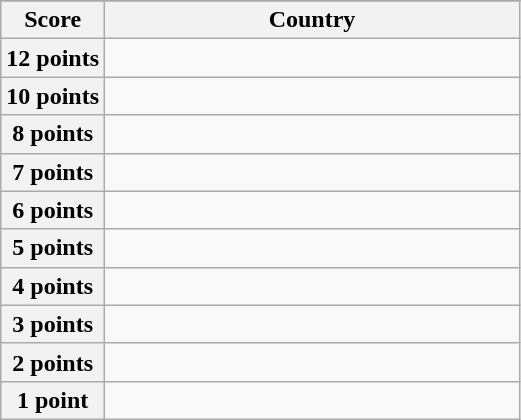<table class="wikitable">
<tr>
</tr>
<tr>
<th scope="col" width="20%">Score</th>
<th scope="col">Country</th>
</tr>
<tr>
<th scope="row">12 points</th>
<td></td>
</tr>
<tr>
<th scope="row">10 points</th>
<td></td>
</tr>
<tr>
<th scope="row">8 points</th>
<td></td>
</tr>
<tr>
<th scope="row">7 points</th>
<td></td>
</tr>
<tr>
<th scope="row">6 points</th>
<td></td>
</tr>
<tr>
<th scope="row">5 points</th>
<td></td>
</tr>
<tr>
<th scope="row">4 points</th>
<td></td>
</tr>
<tr>
<th scope="row">3 points</th>
<td></td>
</tr>
<tr>
<th scope="row">2 points</th>
<td></td>
</tr>
<tr>
<th scope="row">1 point</th>
<td></td>
</tr>
</table>
